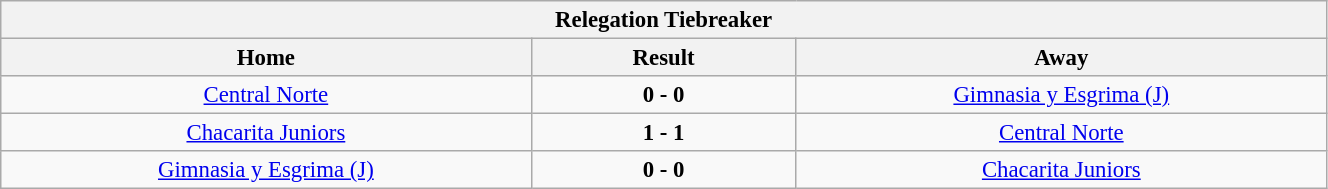<table align=center class="wikitable collapsible collapsed" style="font-size:95%; text-align: center; width: 70%;">
<tr>
<th colspan=100% style="with: 100%;" align=center>Relegation Tiebreaker</th>
</tr>
<tr>
<th width=30%>Home</th>
<th width=15%>Result</th>
<th width=30%>Away</th>
</tr>
<tr align=center>
<td><a href='#'>Central Norte</a></td>
<td><strong>0 - 0</strong></td>
<td><a href='#'>Gimnasia y Esgrima (J)</a></td>
</tr>
<tr align=center>
<td><a href='#'>Chacarita Juniors</a></td>
<td><strong>1 - 1</strong></td>
<td><a href='#'>Central Norte</a></td>
</tr>
<tr align=center>
<td><a href='#'>Gimnasia y Esgrima (J)</a></td>
<td><strong>0 - 0</strong></td>
<td><a href='#'>Chacarita Juniors</a></td>
</tr>
</table>
